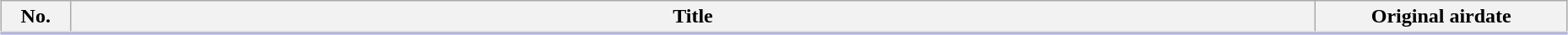<table class="wikitable" style="width:98%; margin:auto; background:#FFF;">
<tr style="border-bottom: 3px solid #CCF;">
<th style="width:3em;">No.</th>
<th>Title</th>
<th style="width:12em;">Original airdate</th>
</tr>
<tr>
</tr>
</table>
